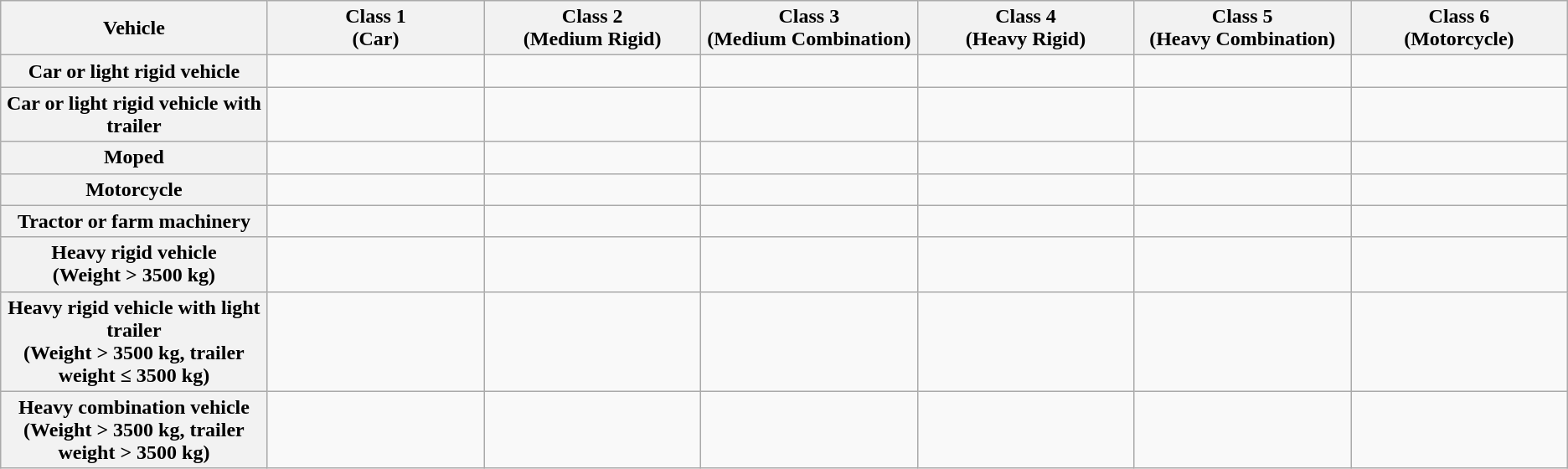<table class="wikitable" border="1">
<tr>
<th width="16%">Vehicle</th>
<th width="13%">Class 1 <br> (Car)</th>
<th width="13%">Class 2 <br> (Medium Rigid)</th>
<th width="13%">Class 3 <br> (Medium Combination)</th>
<th width="13%">Class 4 <br> (Heavy Rigid)</th>
<th width="13%">Class 5 <br> (Heavy Combination)</th>
<th width="13%">Class 6 <br> (Motorcycle)</th>
</tr>
<tr>
<th>Car or light rigid vehicle</th>
<td></td>
<td></td>
<td></td>
<td></td>
<td></td>
<td></td>
</tr>
<tr>
<th>Car or light rigid vehicle with trailer</th>
<td></td>
<td></td>
<td></td>
<td></td>
<td></td>
<td></td>
</tr>
<tr>
<th>Moped</th>
<td></td>
<td></td>
<td></td>
<td></td>
<td></td>
<td></td>
</tr>
<tr>
<th>Motorcycle</th>
<td></td>
<td></td>
<td></td>
<td></td>
<td></td>
<td></td>
</tr>
<tr>
<th>Tractor or farm machinery</th>
<td></td>
<td></td>
<td></td>
<td></td>
<td></td>
<td></td>
</tr>
<tr>
<th>Heavy rigid vehicle <br> (Weight > 3500 kg)</th>
<td></td>
<td></td>
<td></td>
<td></td>
<td></td>
<td></td>
</tr>
<tr>
<th>Heavy rigid vehicle with light trailer <br> (Weight > 3500 kg, trailer weight ≤ 3500 kg)</th>
<td></td>
<td></td>
<td></td>
<td></td>
<td></td>
<td></td>
</tr>
<tr>
<th>Heavy combination vehicle <br> (Weight > 3500 kg, trailer weight > 3500 kg)</th>
<td></td>
<td></td>
<td></td>
<td></td>
<td></td>
<td></td>
</tr>
</table>
